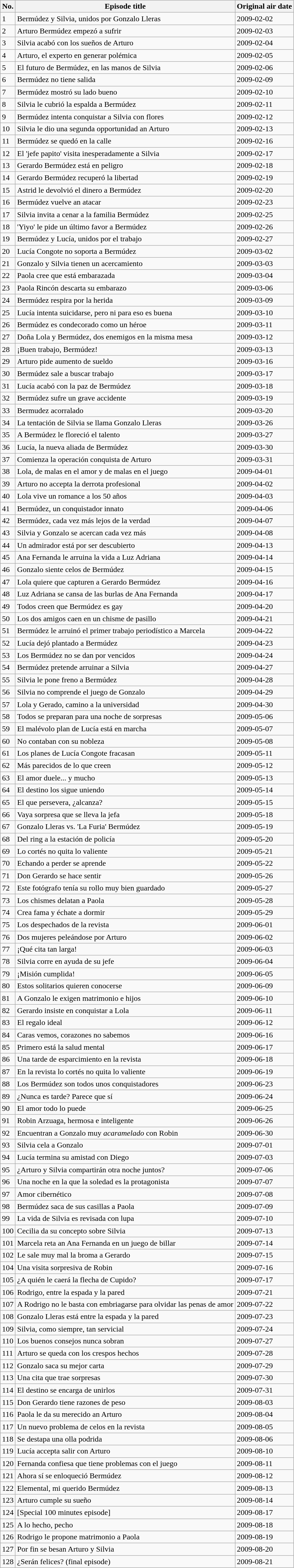<table class="wikitable" border="1">
<tr>
<th>No.</th>
<th>Episode title</th>
<th>Original air date</th>
</tr>
<tr>
<td>1</td>
<td>Bermúdez y Silvia, unidos por Gonzalo Lleras</td>
<td>2009-02-02</td>
</tr>
<tr>
<td>2</td>
<td>Arturo Bermúdez empezó a sufrir</td>
<td>2009-02-03</td>
</tr>
<tr>
<td>3</td>
<td>Silvia acabó con los sueños de Arturo</td>
<td>2009-02-04</td>
</tr>
<tr>
<td>4</td>
<td>Arturo, el experto en generar polémica</td>
<td>2009-02-05</td>
</tr>
<tr>
<td>5</td>
<td>El futuro de Bermúdez, en las manos de Silvia</td>
<td>2009-02-06</td>
</tr>
<tr>
<td>6</td>
<td>Bermúdez no tiene salida</td>
<td>2009-02-09</td>
</tr>
<tr>
<td>7</td>
<td>Bermúdez mostró su lado bueno</td>
<td>2009-02-10</td>
</tr>
<tr>
<td>8</td>
<td>Silvia le cubrió la espalda a Bermúdez</td>
<td>2009-02-11</td>
</tr>
<tr>
<td>9</td>
<td>Bermúdez intenta conquistar a Silvia con flores</td>
<td>2009-02-12</td>
</tr>
<tr>
<td>10</td>
<td>Silvia le dio una segunda opportunidad an Arturo</td>
<td>2009-02-13</td>
</tr>
<tr>
<td>11</td>
<td>Bermúdez se quedó en la calle</td>
<td>2009-02-16</td>
</tr>
<tr>
<td>12</td>
<td>El 'jefe papito' visita inesperadamente a Silvia</td>
<td>2009-02-17</td>
</tr>
<tr>
<td>13</td>
<td>Gerardo Bermúdez está en peligro</td>
<td>2009-02-18</td>
</tr>
<tr>
<td>14</td>
<td>Gerardo Bermúdez recuperó la libertad</td>
<td>2009-02-19</td>
</tr>
<tr>
<td>15</td>
<td>Astrid le devolvió el dinero a Bermúdez</td>
<td>2009-02-20</td>
</tr>
<tr>
<td>16</td>
<td>Bermúdez vuelve an atacar</td>
<td>2009-02-23</td>
</tr>
<tr>
<td>17</td>
<td>Silvia invita a cenar a la familia Bermúdez</td>
<td>2009-02-25</td>
</tr>
<tr>
<td>18</td>
<td>'Yiyo' le pide un último favor a Bermúdez</td>
<td>2009-02-26</td>
</tr>
<tr>
<td>19</td>
<td>Bermúdez y Lucía, unidos por el trabajo</td>
<td>2009-02-27</td>
</tr>
<tr>
<td>20</td>
<td>Lucía Congote no soporta a Bermúdez</td>
<td>2009-03-02</td>
</tr>
<tr>
<td>21</td>
<td>Gonzalo y Silvia tienen un acercamiento</td>
<td>2009-03-03</td>
</tr>
<tr>
<td>22</td>
<td>Paola cree que está embarazada</td>
<td>2009-03-04</td>
</tr>
<tr>
<td>23</td>
<td>Paola Rincón descarta su embarazo</td>
<td>2009-03-06</td>
</tr>
<tr>
<td>24</td>
<td>Bermúdez respira por la herida</td>
<td>2009-03-09</td>
</tr>
<tr>
<td>25</td>
<td>Lucía intenta suicidarse, pero ni para eso es buena</td>
<td>2009-03-10</td>
</tr>
<tr>
<td>26</td>
<td>Bermúdez es condecorado como un héroe</td>
<td>2009-03-11</td>
</tr>
<tr>
<td>27</td>
<td>Doña Lola y Bermúdez, dos enemigos en la misma mesa</td>
<td>2009-03-12</td>
</tr>
<tr>
<td>28</td>
<td>¡Buen trabajo, Bermúdez!</td>
<td>2009-03-13</td>
</tr>
<tr>
<td>29</td>
<td>Arturo pide aumento de sueldo</td>
<td>2009-03-16</td>
</tr>
<tr>
<td>30</td>
<td>Bermúdez sale a buscar trabajo</td>
<td>2009-03-17</td>
</tr>
<tr>
<td>31</td>
<td>Lucía acabó con la paz de Bermúdez</td>
<td>2009-03-18</td>
</tr>
<tr>
<td>32</td>
<td>Bermúdez sufre un grave accidente</td>
<td>2009-03-19</td>
</tr>
<tr>
<td>33</td>
<td>Bermudez acorralado</td>
<td>2009-03-20</td>
</tr>
<tr>
<td>34</td>
<td>La tentación de Silvia se llama Gonzalo Lleras</td>
<td>2009-03-26</td>
</tr>
<tr>
<td>35</td>
<td>A Bermúdez le floreció el talento</td>
<td>2009-03-27</td>
</tr>
<tr>
<td>36</td>
<td>Lucía, la nueva aliada de Bermúdez</td>
<td>2009-03-30</td>
</tr>
<tr>
<td>37</td>
<td>Comienza la operación conquista de Arturo</td>
<td>2009-03-31</td>
</tr>
<tr>
<td>38</td>
<td>Lola, de malas en el amor y de malas en el juego</td>
<td>2009-04-01</td>
</tr>
<tr>
<td>39</td>
<td>Arturo no accepta la derrota profesional</td>
<td>2009-04-02</td>
</tr>
<tr>
<td>40</td>
<td>Lola vive un romance a los 50 años</td>
<td>2009-04-03</td>
</tr>
<tr>
<td>41</td>
<td>Bermúdez, un conquistador innato</td>
<td>2009-04-06</td>
</tr>
<tr>
<td>42</td>
<td>Bermúdez, cada vez más lejos de la verdad</td>
<td>2009-04-07</td>
</tr>
<tr>
<td>43</td>
<td>Silvia y Gonzalo se acercan cada vez más</td>
<td>2009-04-08</td>
</tr>
<tr>
<td>44</td>
<td>Un admirador está por ser descubierto</td>
<td>2009-04-13</td>
</tr>
<tr>
<td>45</td>
<td>Ana Fernanda le arruina la vida a Luz Adriana</td>
<td>2009-04-14</td>
</tr>
<tr>
<td>46</td>
<td>Gonzalo siente celos de Bermúdez</td>
<td>2009-04-15</td>
</tr>
<tr>
<td>47</td>
<td>Lola quiere que capturen a Gerardo Bermúdez</td>
<td>2009-04-16</td>
</tr>
<tr>
<td>48</td>
<td>Luz Adriana se cansa de las burlas de Ana Fernanda</td>
<td>2009-04-17</td>
</tr>
<tr>
<td>49</td>
<td>Todos creen que Bermúdez es gay</td>
<td>2009-04-20</td>
</tr>
<tr>
<td>50</td>
<td>Los dos amigos caen en un chisme de pasillo</td>
<td>2009-04-21</td>
</tr>
<tr>
<td>51</td>
<td>Bermúdez le arruinó el primer trabajo periodístico a Marcela</td>
<td>2009-04-22</td>
</tr>
<tr>
<td>52</td>
<td>Lucía dejó plantado a Bermúdez</td>
<td>2009-04-23</td>
</tr>
<tr>
<td>53</td>
<td>Los Bermúdez no se dan por vencidos</td>
<td>2009-04-24</td>
</tr>
<tr>
<td>54</td>
<td>Bermúdez pretende arruinar a Silvia</td>
<td>2009-04-27</td>
</tr>
<tr>
<td>55</td>
<td>Silvia le pone freno a Bermúdez</td>
<td>2009-04-28</td>
</tr>
<tr>
<td>56</td>
<td>Silvia no comprende el juego de Gonzalo</td>
<td>2009-04-29</td>
</tr>
<tr>
<td>57</td>
<td>Lola y Gerado, camino a la universidad</td>
<td>2009-04-30</td>
</tr>
<tr>
<td>58</td>
<td>Todos se preparan para una noche de sorpresas</td>
<td>2009-05-06</td>
</tr>
<tr>
<td>59</td>
<td>El malévolo plan de Lucía está en marcha</td>
<td>2009-05-07</td>
</tr>
<tr>
<td>60</td>
<td>No contaban con su nobleza</td>
<td>2009-05-08</td>
</tr>
<tr>
<td>61</td>
<td>Los planes de Lucía Congote fracasan</td>
<td>2009-05-11</td>
</tr>
<tr>
<td>62</td>
<td>Más parecidos de lo que creen</td>
<td>2009-05-12</td>
</tr>
<tr>
<td>63</td>
<td>El amor duele... y mucho</td>
<td>2009-05-13</td>
</tr>
<tr>
<td>64</td>
<td>El destino los sigue uniendo</td>
<td>2009-05-14</td>
</tr>
<tr>
<td>65</td>
<td>El que persevera, ¿alcanza?</td>
<td>2009-05-15</td>
</tr>
<tr>
<td>66</td>
<td>Vaya sorpresa que se lleva la jefa</td>
<td>2009-05-18</td>
</tr>
<tr>
<td>67</td>
<td>Gonzalo Lleras vs. 'La Furia' Bermúdez</td>
<td>2009-05-19</td>
</tr>
<tr>
<td>68</td>
<td>Del ring a la estación de policía</td>
<td>2009-05-20</td>
</tr>
<tr>
<td>69</td>
<td>Lo cortés no quita lo valiente</td>
<td>2009-05-21</td>
</tr>
<tr>
<td>70</td>
<td>Echando a perder se aprende</td>
<td>2009-05-22</td>
</tr>
<tr>
<td>71</td>
<td>Don Gerardo se hace sentir</td>
<td>2009-05-26</td>
</tr>
<tr>
<td>72</td>
<td>Este fotógrafo tenía su rollo muy bien guardado</td>
<td>2009-05-27</td>
</tr>
<tr>
<td>73</td>
<td>Los chismes delatan a Paola</td>
<td>2009-05-28</td>
</tr>
<tr>
<td>74</td>
<td>Crea fama y échate a dormir</td>
<td>2009-05-29</td>
</tr>
<tr>
<td>75</td>
<td>Los despechados de la revista</td>
<td>2009-06-01</td>
</tr>
<tr>
<td>76</td>
<td>Dos mujeres peleándose por Arturo</td>
<td>2009-06-02</td>
</tr>
<tr>
<td>77</td>
<td>¡Qué cita tan larga!</td>
<td>2009-06-03</td>
</tr>
<tr>
<td>78</td>
<td>Silvia corre en ayuda de su jefe</td>
<td>2009-06-04</td>
</tr>
<tr>
<td>79</td>
<td>¡Misión cumplida!</td>
<td>2009-06-05</td>
</tr>
<tr>
<td>80</td>
<td>Estos solitarios quieren conocerse</td>
<td>2009-06-09</td>
</tr>
<tr>
<td>81</td>
<td>A Gonzalo le exigen matrimonio e hijos</td>
<td>2009-06-10</td>
</tr>
<tr>
<td>82</td>
<td>Gerardo insiste en conquistar a Lola</td>
<td>2009-06-11</td>
</tr>
<tr>
<td>83</td>
<td>El regalo ideal</td>
<td>2009-06-12</td>
</tr>
<tr>
<td>84</td>
<td>Caras vemos, corazones no sabemos</td>
<td>2009-06-16</td>
</tr>
<tr>
<td>85</td>
<td>Primero está la salud mental</td>
<td>2009-06-17</td>
</tr>
<tr>
<td>86</td>
<td>Una tarde de esparcimiento en la revista</td>
<td>2009-06-18</td>
</tr>
<tr>
<td>87</td>
<td>En la revista lo cortés no quita lo valiente</td>
<td>2009-06-19</td>
</tr>
<tr>
<td>88</td>
<td>Los Bermúdez son todos unos conquistadores</td>
<td>2009-06-23</td>
</tr>
<tr>
<td>89</td>
<td>¿Nunca es tarde? Parece que sí</td>
<td>2009-06-24</td>
</tr>
<tr>
<td>90</td>
<td>El amor todo lo puede</td>
<td>2009-06-25</td>
</tr>
<tr>
<td>91</td>
<td>Robin Arzuaga, hermosa e inteligente</td>
<td>2009-06-26</td>
</tr>
<tr>
<td>92</td>
<td>Encuentran a Gonzalo muy <em>acaramelado</em> con Robin</td>
<td>2009-06-30</td>
</tr>
<tr>
<td>93</td>
<td>Silvia cela a Gonzalo</td>
<td>2009-07-01</td>
</tr>
<tr>
<td>94</td>
<td>Lucía termina su amistad con Diego</td>
<td>2009-07-03</td>
</tr>
<tr>
<td>95</td>
<td>¿Arturo y Silvia compartirán otra noche juntos?</td>
<td>2009-07-06</td>
</tr>
<tr>
<td>96</td>
<td>Una noche en la que la soledad es la protagonista</td>
<td>2009-07-07</td>
</tr>
<tr>
<td>97</td>
<td>Amor cibernético</td>
<td>2009-07-08</td>
</tr>
<tr>
<td>98</td>
<td>Bermúdez saca de sus casillas a Paola</td>
<td>2009-07-09</td>
</tr>
<tr>
<td>99</td>
<td>La vida de Silvia es revisada con lupa</td>
<td>2009-07-10</td>
</tr>
<tr>
<td>100</td>
<td>Cecilia da su concepto sobre Silvia</td>
<td>2009-07-13</td>
</tr>
<tr>
<td>101</td>
<td>Marcela reta an Ana Fernanda en un juego de billar</td>
<td>2009-07-14</td>
</tr>
<tr>
<td>102</td>
<td>Le sale muy mal la broma a Gerardo</td>
<td>2009-07-15</td>
</tr>
<tr>
<td>104</td>
<td>Una visita sorpresiva de Robin</td>
<td>2009-07-16</td>
</tr>
<tr>
<td>105</td>
<td>¿A quién le caerá la flecha de Cupido?</td>
<td>2009-07-17</td>
</tr>
<tr>
<td>106</td>
<td>Rodrigo, entre la espada y la pared</td>
<td>2009-07-21</td>
</tr>
<tr>
<td>107</td>
<td>A Rodrigo no le basta con embriagarse para olvidar las penas de amor</td>
<td>2009-07-22</td>
</tr>
<tr>
<td>108</td>
<td>Gonzalo Lleras está entre la espada y la pared</td>
<td>2009-07-23</td>
</tr>
<tr>
<td>109</td>
<td>Silvia, como siempre, tan servicial</td>
<td>2009-07-24</td>
</tr>
<tr>
<td>110</td>
<td>Los buenos consejos nunca sobran</td>
<td>2009-07-27</td>
</tr>
<tr>
<td>111</td>
<td>Arturo se queda con los crespos hechos</td>
<td>2009-07-28</td>
</tr>
<tr>
<td>112</td>
<td>Gonzalo saca su mejor carta</td>
<td>2009-07-29</td>
</tr>
<tr>
<td>113</td>
<td>Una cita que trae sorpresas</td>
<td>2009-07-30</td>
</tr>
<tr>
<td>114</td>
<td>El destino se encarga de unirlos</td>
<td>2009-07-31</td>
</tr>
<tr>
<td>115</td>
<td>Don Gerardo tiene razones de peso</td>
<td>2009-08-03</td>
</tr>
<tr>
<td>116</td>
<td>Paola le da su merecido an Arturo</td>
<td>2009-08-04</td>
</tr>
<tr>
<td>117</td>
<td>Un nuevo problema de celos en la revista</td>
<td>2009-08-05</td>
</tr>
<tr>
<td>118</td>
<td>Se destapa una olla podrida</td>
<td>2009-08-06</td>
</tr>
<tr>
<td>119</td>
<td>Lucía accepta salir con Arturo</td>
<td>2009-08-10</td>
</tr>
<tr>
<td>120</td>
<td>Fernanda confiesa que tiene problemas con el juego</td>
<td>2009-08-11</td>
</tr>
<tr>
<td>121</td>
<td>Ahora sí se enloqueció Bermúdez</td>
<td>2009-08-12</td>
</tr>
<tr>
<td>122</td>
<td>Elemental, mi querido Bermúdez</td>
<td>2009-08-13</td>
</tr>
<tr>
<td>123</td>
<td>Arturo cumple su sueño</td>
<td>2009-08-14</td>
</tr>
<tr>
<td>124</td>
<td>[Special 100 minutes episode]</td>
<td>2009-08-17</td>
</tr>
<tr>
<td>125</td>
<td>A lo hecho, pecho</td>
<td>2009-08-18</td>
</tr>
<tr>
<td>126</td>
<td>Rodrigo le propone matrimonio a Paola</td>
<td>2009-08-19</td>
</tr>
<tr>
<td>127</td>
<td>Por fin se besan Arturo y Silvia</td>
<td>2009-08-20</td>
</tr>
<tr>
<td>128</td>
<td>¿Serán felices? (final episode)</td>
<td>2009-08-21</td>
</tr>
</table>
